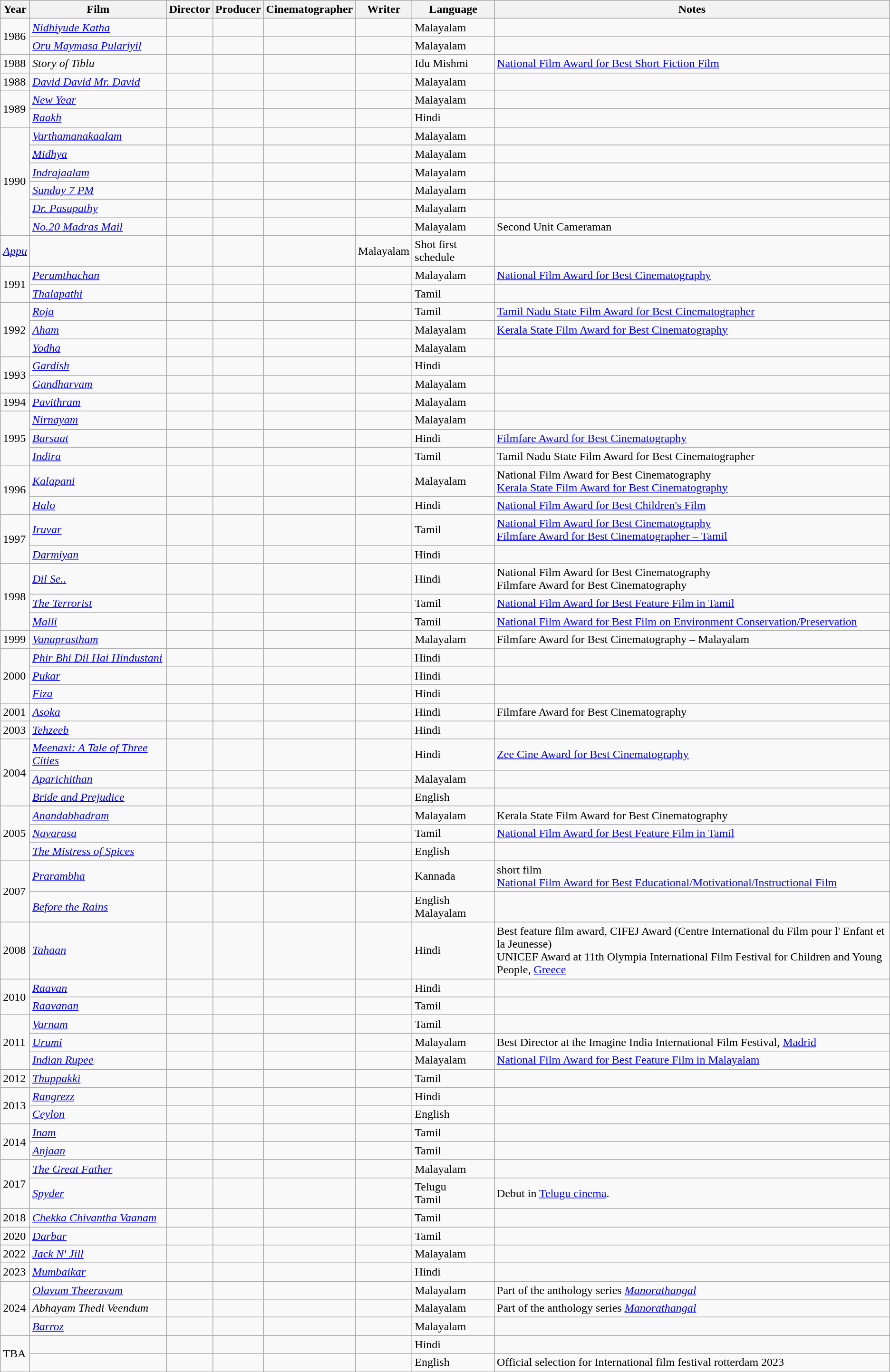<table class="wikitable sortable">
<tr>
<th>Year</th>
<th>Film</th>
<th>Director</th>
<th>Producer</th>
<th>Cinematographer</th>
<th>Writer</th>
<th>Language</th>
<th class="unsortable">Notes</th>
</tr>
<tr>
<td rowspan="2">1986</td>
<td><em><a href='#'>Nidhiyude Katha</a></em></td>
<td></td>
<td></td>
<td></td>
<td></td>
<td>Malayalam</td>
<td></td>
</tr>
<tr>
<td><em><a href='#'>Oru Maymasa Pulariyil</a></em></td>
<td></td>
<td></td>
<td></td>
<td></td>
<td>Malayalam</td>
<td></td>
</tr>
<tr>
<td>1988</td>
<td><em>Story of Tiblu</em></td>
<td></td>
<td></td>
<td></td>
<td></td>
<td>Idu Mishmi</td>
<td><a href='#'>National Film Award for Best Short Fiction Film</a></td>
</tr>
<tr>
<td>1988</td>
<td><em><a href='#'>David David Mr. David</a></em></td>
<td></td>
<td></td>
<td></td>
<td></td>
<td>Malayalam</td>
<td></td>
</tr>
<tr>
<td rowspan="2">1989</td>
<td><em><a href='#'>New Year</a></em></td>
<td></td>
<td></td>
<td></td>
<td></td>
<td>Malayalam</td>
<td></td>
</tr>
<tr>
<td><em><a href='#'>Raakh</a></em></td>
<td></td>
<td></td>
<td></td>
<td></td>
<td>Hindi</td>
<td></td>
</tr>
<tr>
<td rowspan="7">1990</td>
<td><em><a href='#'>Varthamanakaalam</a></em></td>
<td></td>
<td></td>
<td></td>
<td></td>
<td>Malayalam</td>
<td></td>
</tr>
<tr>
</tr>
<tr>
<td><em><a href='#'>Midhya</a></em></td>
<td></td>
<td></td>
<td></td>
<td></td>
<td>Malayalam</td>
<td></td>
</tr>
<tr>
<td><em><a href='#'>Indrajaalam</a></em></td>
<td></td>
<td></td>
<td></td>
<td></td>
<td>Malayalam</td>
<td></td>
</tr>
<tr>
<td><em><a href='#'>Sunday 7 PM</a></em></td>
<td></td>
<td></td>
<td></td>
<td></td>
<td>Malayalam</td>
<td></td>
</tr>
<tr>
<td><em><a href='#'>Dr. Pasupathy</a></em></td>
<td></td>
<td></td>
<td></td>
<td></td>
<td>Malayalam</td>
<td></td>
</tr>
<tr>
<td><em><a href='#'>No.20 Madras Mail</a></em></td>
<td></td>
<td></td>
<td></td>
<td></td>
<td>Malayalam</td>
<td>Second Unit Cameraman</td>
</tr>
<tr>
<td><em><a href='#'>Appu</a></em></td>
<td></td>
<td></td>
<td></td>
<td></td>
<td>Malayalam</td>
<td>Shot first schedule</td>
</tr>
<tr>
<td rowspan="2">1991</td>
<td><em><a href='#'>Perumthachan</a></em></td>
<td></td>
<td></td>
<td></td>
<td></td>
<td>Malayalam</td>
<td><a href='#'>National Film Award for Best Cinematography</a></td>
</tr>
<tr>
<td><em><a href='#'>Thalapathi</a></em></td>
<td></td>
<td></td>
<td></td>
<td></td>
<td>Tamil</td>
<td></td>
</tr>
<tr>
<td rowspan="3">1992</td>
<td><em><a href='#'>Roja</a></em></td>
<td></td>
<td></td>
<td></td>
<td></td>
<td>Tamil</td>
<td><a href='#'>Tamil Nadu State Film Award for Best Cinematographer</a></td>
</tr>
<tr>
<td><em><a href='#'>Aham</a></em></td>
<td></td>
<td></td>
<td></td>
<td></td>
<td>Malayalam</td>
<td><a href='#'>Kerala State Film Award for Best Cinematography</a></td>
</tr>
<tr>
<td><em><a href='#'>Yodha</a></em></td>
<td></td>
<td></td>
<td></td>
<td></td>
<td>Malayalam</td>
<td></td>
</tr>
<tr>
<td rowspan="2">1993</td>
<td><em><a href='#'>Gardish</a></em></td>
<td></td>
<td></td>
<td></td>
<td></td>
<td>Hindi</td>
<td></td>
</tr>
<tr>
<td><em><a href='#'>Gandharvam</a></em></td>
<td></td>
<td></td>
<td></td>
<td></td>
<td>Malayalam</td>
<td></td>
</tr>
<tr>
<td>1994</td>
<td><em><a href='#'>Pavithram</a></em></td>
<td></td>
<td></td>
<td></td>
<td></td>
<td>Malayalam</td>
<td></td>
</tr>
<tr>
<td rowspan="3">1995</td>
<td><em><a href='#'>Nirnayam</a></em></td>
<td></td>
<td></td>
<td></td>
<td></td>
<td>Malayalam</td>
<td></td>
</tr>
<tr>
<td><em><a href='#'>Barsaat</a></em></td>
<td></td>
<td></td>
<td></td>
<td></td>
<td>Hindi</td>
<td><a href='#'>Filmfare Award for Best Cinematography</a></td>
</tr>
<tr>
<td><em><a href='#'>Indira</a></em></td>
<td></td>
<td></td>
<td></td>
<td></td>
<td>Tamil</td>
<td>Tamil Nadu State Film Award for Best Cinematographer</td>
</tr>
<tr>
<td rowspan="2">1996</td>
<td><em><a href='#'>Kalapani</a></em></td>
<td></td>
<td></td>
<td></td>
<td></td>
<td>Malayalam</td>
<td>National Film Award for Best Cinematography<br><a href='#'>Kerala State Film Award for Best Cinematography</a></td>
</tr>
<tr>
<td><em><a href='#'>Halo</a></em></td>
<td></td>
<td></td>
<td></td>
<td></td>
<td>Hindi</td>
<td><a href='#'>National Film Award for Best Children's Film</a></td>
</tr>
<tr>
<td rowspan="2">1997</td>
<td><em><a href='#'>Iruvar</a></em></td>
<td></td>
<td></td>
<td></td>
<td></td>
<td>Tamil</td>
<td><a href='#'>National Film Award for Best Cinematography</a><br><a href='#'>Filmfare Award for Best Cinematographer – Tamil</a></td>
</tr>
<tr>
<td><em><a href='#'>Darmiyan</a></em></td>
<td></td>
<td></td>
<td></td>
<td></td>
<td>Hindi</td>
</tr>
<tr>
<td rowspan="3">1998</td>
<td><em><a href='#'>Dil Se..</a></em></td>
<td></td>
<td></td>
<td></td>
<td></td>
<td>Hindi</td>
<td>National Film Award for Best Cinematography<br>Filmfare Award for Best Cinematography</td>
</tr>
<tr>
<td><em><a href='#'>The Terrorist</a></em></td>
<td></td>
<td></td>
<td></td>
<td></td>
<td>Tamil</td>
<td><a href='#'>National Film Award for Best Feature Film in Tamil</a></td>
</tr>
<tr>
<td><em><a href='#'>Malli</a></em></td>
<td></td>
<td></td>
<td></td>
<td></td>
<td>Tamil</td>
<td><a href='#'>National Film Award for Best Film on Environment Conservation/Preservation</a></td>
</tr>
<tr>
<td>1999</td>
<td><em><a href='#'>Vanaprastham</a></em></td>
<td></td>
<td></td>
<td></td>
<td></td>
<td>Malayalam</td>
<td>Filmfare Award for Best Cinematography – Malayalam</td>
</tr>
<tr>
<td rowspan="3">2000</td>
<td><em><a href='#'>Phir Bhi Dil Hai Hindustani</a></em></td>
<td></td>
<td></td>
<td></td>
<td></td>
<td>Hindi</td>
<td></td>
</tr>
<tr>
<td><em><a href='#'>Pukar</a></em></td>
<td></td>
<td></td>
<td></td>
<td></td>
<td>Hindi</td>
<td></td>
</tr>
<tr>
<td><em><a href='#'>Fiza</a></em></td>
<td></td>
<td></td>
<td></td>
<td></td>
<td>Hindi</td>
<td></td>
</tr>
<tr>
<td>2001</td>
<td><em><a href='#'>Asoka</a></em></td>
<td></td>
<td></td>
<td></td>
<td></td>
<td>Hindi</td>
<td>Filmfare Award for Best Cinematography</td>
</tr>
<tr>
<td>2003</td>
<td><em><a href='#'>Tehzeeb</a></em></td>
<td></td>
<td></td>
<td></td>
<td></td>
<td>Hindi</td>
<td></td>
</tr>
<tr>
<td rowspan="3">2004</td>
<td><em><a href='#'>Meenaxi: A Tale of Three Cities</a></em></td>
<td></td>
<td></td>
<td></td>
<td></td>
<td>Hindi</td>
<td><a href='#'>Zee Cine Award for Best Cinematography</a></td>
</tr>
<tr>
<td><em><a href='#'>Aparichithan</a></em></td>
<td></td>
<td></td>
<td></td>
<td></td>
<td>Malayalam</td>
<td></td>
</tr>
<tr>
<td><em><a href='#'>Bride and Prejudice</a></em></td>
<td></td>
<td></td>
<td></td>
<td></td>
<td>English</td>
<td></td>
</tr>
<tr>
<td rowspan="3">2005</td>
<td><em><a href='#'>Anandabhadram</a></em></td>
<td></td>
<td></td>
<td></td>
<td></td>
<td>Malayalam</td>
<td>Kerala State Film Award for Best Cinematography</td>
</tr>
<tr>
<td><em><a href='#'>Navarasa</a></em></td>
<td></td>
<td></td>
<td></td>
<td></td>
<td>Tamil</td>
<td><a href='#'>National Film Award for Best Feature Film in Tamil</a></td>
</tr>
<tr>
<td><em><a href='#'>The Mistress of Spices</a></em></td>
<td></td>
<td></td>
<td></td>
<td></td>
<td>English</td>
<td></td>
</tr>
<tr>
<td rowspan="2">2007</td>
<td><em><a href='#'>Prarambha</a></em></td>
<td></td>
<td></td>
<td></td>
<td></td>
<td>Kannada</td>
<td>short film<br><a href='#'>National Film Award for Best Educational/Motivational/Instructional Film</a></td>
</tr>
<tr>
<td><em><a href='#'>Before the Rains</a></em></td>
<td></td>
<td></td>
<td></td>
<td></td>
<td>English<br>Malayalam</td>
<td></td>
</tr>
<tr>
<td>2008</td>
<td><em><a href='#'>Tahaan</a></em></td>
<td></td>
<td></td>
<td></td>
<td></td>
<td>Hindi</td>
<td>Best feature film award, CIFEJ Award (Centre International du Film pour l' Enfant et la Jeunesse)<br>UNICEF Award at 11th Olympia International Film Festival for Children and Young People, <a href='#'>Greece</a></td>
</tr>
<tr>
<td rowspan="2">2010</td>
<td><em><a href='#'>Raavan</a></em></td>
<td></td>
<td></td>
<td></td>
<td></td>
<td>Hindi</td>
<td></td>
</tr>
<tr>
<td><em><a href='#'>Raavanan</a></em></td>
<td></td>
<td></td>
<td></td>
<td></td>
<td>Tamil</td>
<td></td>
</tr>
<tr>
<td rowspan="3">2011</td>
<td><em><a href='#'>Varnam</a></em></td>
<td></td>
<td></td>
<td></td>
<td></td>
<td>Tamil</td>
<td></td>
</tr>
<tr>
<td><em><a href='#'>Urumi</a></em></td>
<td></td>
<td></td>
<td></td>
<td></td>
<td>Malayalam</td>
<td>Best Director at the Imagine India International Film Festival, <a href='#'>Madrid</a></td>
</tr>
<tr>
<td><em><a href='#'>Indian Rupee</a></em></td>
<td></td>
<td></td>
<td></td>
<td></td>
<td>Malayalam</td>
<td><a href='#'>National Film Award for Best Feature Film in Malayalam</a></td>
</tr>
<tr>
<td>2012</td>
<td><em><a href='#'>Thuppakki</a></em></td>
<td></td>
<td></td>
<td></td>
<td></td>
<td>Tamil</td>
<td></td>
</tr>
<tr>
<td rowspan="2">2013</td>
<td><em><a href='#'>Rangrezz</a></em></td>
<td></td>
<td></td>
<td></td>
<td></td>
<td>Hindi</td>
<td></td>
</tr>
<tr>
<td><em><a href='#'>Ceylon</a></em></td>
<td></td>
<td></td>
<td></td>
<td></td>
<td>English</td>
<td></td>
</tr>
<tr>
<td rowspan="2">2014</td>
<td><em><a href='#'>Inam</a></em></td>
<td></td>
<td></td>
<td></td>
<td></td>
<td>Tamil</td>
<td></td>
</tr>
<tr>
<td><em><a href='#'>Anjaan</a></em></td>
<td></td>
<td></td>
<td></td>
<td></td>
<td>Tamil</td>
<td></td>
</tr>
<tr>
<td rowspan="2">2017</td>
<td><em><a href='#'>The Great Father</a></em></td>
<td></td>
<td></td>
<td></td>
<td></td>
<td>Malayalam</td>
<td></td>
</tr>
<tr>
<td><em><a href='#'>Spyder</a></em></td>
<td></td>
<td></td>
<td></td>
<td></td>
<td>Telugu<br>Tamil</td>
<td>Debut in <a href='#'>Telugu cinema</a>.</td>
</tr>
<tr>
<td>2018</td>
<td><em><a href='#'>Chekka Chivantha Vaanam</a></em></td>
<td></td>
<td></td>
<td></td>
<td></td>
<td>Tamil</td>
<td></td>
</tr>
<tr>
<td>2020</td>
<td><em><a href='#'>Darbar</a></em></td>
<td></td>
<td></td>
<td></td>
<td></td>
<td>Tamil</td>
<td></td>
</tr>
<tr>
<td>2022</td>
<td><em><a href='#'>Jack N' Jill</a></em></td>
<td></td>
<td></td>
<td></td>
<td></td>
<td>Malayalam</td>
<td></td>
</tr>
<tr>
<td>2023</td>
<td><em><a href='#'>Mumbaikar</a></em></td>
<td></td>
<td></td>
<td></td>
<td></td>
<td>Hindi</td>
<td></td>
</tr>
<tr>
<td rowspan="3">2024</td>
<td><em><a href='#'>Olavum Theeravum</a></em></td>
<td></td>
<td></td>
<td></td>
<td></td>
<td>Malayalam</td>
<td>Part of the anthology series <em><a href='#'>Manorathangal</a></em></td>
</tr>
<tr>
<td><em>Abhayam Thedi Veendum</em></td>
<td></td>
<td></td>
<td></td>
<td></td>
<td>Malayalam</td>
<td>Part of the anthology series <em><a href='#'>Manorathangal</a></em></td>
</tr>
<tr>
<td><em><a href='#'>Barroz</a></em></td>
<td></td>
<td></td>
<td></td>
<td></td>
<td>Malayalam</td>
<td></td>
</tr>
<tr>
<td rowspan="2">TBA</td>
<td></td>
<td></td>
<td></td>
<td></td>
<td></td>
<td>Hindi</td>
<td></td>
</tr>
<tr>
<td></td>
<td></td>
<td></td>
<td></td>
<td></td>
<td>English</td>
<td>Official selection for International film festival rotterdam 2023</td>
</tr>
<tr>
</tr>
</table>
